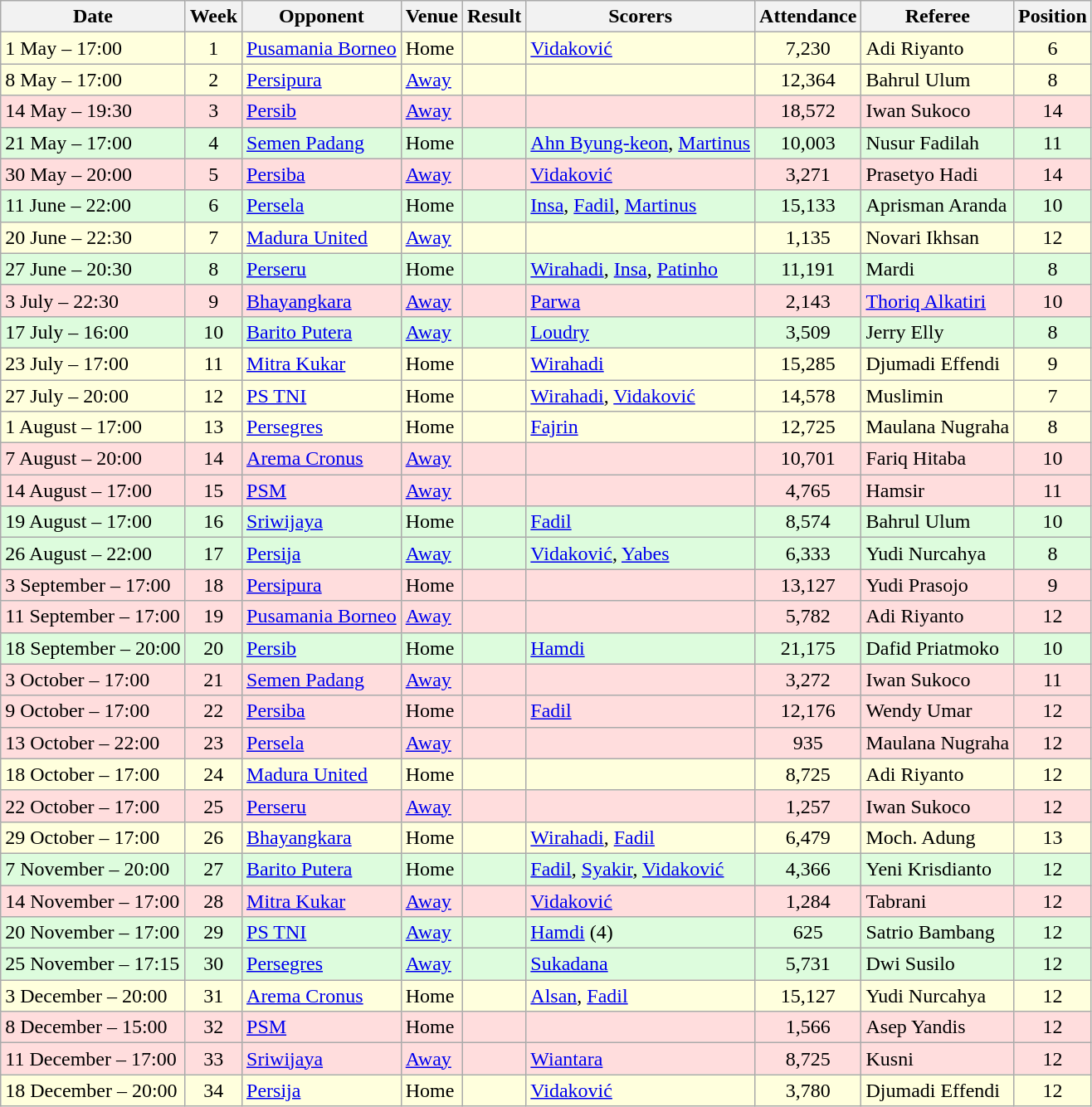<table class="wikitable">
<tr>
<th>Date</th>
<th>Week</th>
<th>Opponent</th>
<th>Venue</th>
<th>Result</th>
<th>Scorers</th>
<th>Attendance</th>
<th>Referee</th>
<th>Position</th>
</tr>
<tr bgcolor = "#FFFFDD">
<td>1 May – 17:00</td>
<td align="center">1</td>
<td><a href='#'>Pusamania Borneo</a></td>
<td>Home</td>
<td></td>
<td><a href='#'>Vidaković</a></td>
<td align="center">7,230</td>
<td>Adi Riyanto</td>
<td align="center">6</td>
</tr>
<tr bgcolor = "#FFFFDD">
<td>8 May – 17:00</td>
<td align="center">2</td>
<td><a href='#'>Persipura</a></td>
<td><a href='#'>Away</a></td>
<td></td>
<td></td>
<td align="center">12,364</td>
<td>Bahrul Ulum</td>
<td align="center">8</td>
</tr>
<tr bgcolor = "#FFDDDD">
<td>14 May – 19:30</td>
<td align="center">3</td>
<td><a href='#'>Persib</a></td>
<td><a href='#'>Away</a></td>
<td></td>
<td></td>
<td align="center">18,572</td>
<td>Iwan Sukoco</td>
<td align="center">14</td>
</tr>
<tr bgcolor = "#DDFCDD">
<td>21 May – 17:00</td>
<td align="center">4</td>
<td><a href='#'>Semen Padang</a></td>
<td>Home</td>
<td></td>
<td><a href='#'>Ahn Byung-keon</a>, <a href='#'>Martinus</a></td>
<td align="center">10,003</td>
<td>Nusur Fadilah</td>
<td align="center">11</td>
</tr>
<tr bgcolor = "#FFDDDD">
<td>30 May – 20:00</td>
<td align="center">5</td>
<td><a href='#'>Persiba</a></td>
<td><a href='#'>Away</a></td>
<td></td>
<td><a href='#'>Vidaković</a></td>
<td align="center">3,271</td>
<td>Prasetyo Hadi</td>
<td align="center">14</td>
</tr>
<tr bgcolor = "#DDFCDD">
<td>11 June – 22:00</td>
<td align="center">6</td>
<td><a href='#'>Persela</a></td>
<td>Home</td>
<td></td>
<td><a href='#'>Insa</a>, <a href='#'>Fadil</a>, <a href='#'>Martinus</a></td>
<td align="center">15,133</td>
<td>Aprisman Aranda</td>
<td align="center">10</td>
</tr>
<tr bgcolor = "#FFFFDD">
<td>20 June – 22:30</td>
<td align="center">7</td>
<td><a href='#'>Madura United</a></td>
<td><a href='#'>Away</a></td>
<td></td>
<td></td>
<td align="center">1,135</td>
<td>Novari Ikhsan</td>
<td align="center">12</td>
</tr>
<tr bgcolor = "#DDFCDD">
<td>27 June – 20:30</td>
<td align="center">8</td>
<td><a href='#'>Perseru</a></td>
<td>Home</td>
<td></td>
<td><a href='#'>Wirahadi</a>, <a href='#'>Insa</a>, <a href='#'>Patinho</a></td>
<td align="center">11,191</td>
<td>Mardi</td>
<td align="center">8</td>
</tr>
<tr bgcolor = "#FFDDDD">
<td>3 July – 22:30</td>
<td align="center">9</td>
<td><a href='#'>Bhayangkara</a></td>
<td><a href='#'>Away</a></td>
<td></td>
<td><a href='#'>Parwa</a></td>
<td align="center">2,143</td>
<td><a href='#'>Thoriq Alkatiri</a></td>
<td align="center">10</td>
</tr>
<tr bgcolor = "#DDFCDD">
<td>17 July – 16:00</td>
<td align="center">10</td>
<td><a href='#'>Barito Putera</a></td>
<td><a href='#'>Away</a></td>
<td></td>
<td><a href='#'>Loudry</a></td>
<td align="center">3,509</td>
<td>Jerry Elly</td>
<td align="center">8</td>
</tr>
<tr bgcolor = "#FFFFDD">
<td>23 July – 17:00</td>
<td align="center">11</td>
<td><a href='#'>Mitra Kukar</a></td>
<td>Home</td>
<td></td>
<td><a href='#'>Wirahadi</a></td>
<td align="center">15,285</td>
<td>Djumadi Effendi</td>
<td align="center">9</td>
</tr>
<tr bgcolor = "#FFFFDD">
<td>27 July – 20:00</td>
<td align="center">12</td>
<td><a href='#'>PS TNI</a></td>
<td>Home</td>
<td></td>
<td><a href='#'>Wirahadi</a>, <a href='#'>Vidaković</a></td>
<td align="center">14,578</td>
<td>Muslimin</td>
<td align="center">7</td>
</tr>
<tr bgcolor = "#FFFFDD">
<td>1 August – 17:00</td>
<td align="center">13</td>
<td><a href='#'>Persegres</a></td>
<td>Home</td>
<td></td>
<td><a href='#'>Fajrin</a></td>
<td align="center">12,725</td>
<td>Maulana Nugraha</td>
<td align="center">8</td>
</tr>
<tr bgcolor = "#FFDDDD">
<td>7 August – 20:00</td>
<td align="center">14</td>
<td><a href='#'>Arema Cronus</a></td>
<td><a href='#'>Away</a></td>
<td></td>
<td></td>
<td align="center">10,701</td>
<td>Fariq Hitaba</td>
<td align="center">10</td>
</tr>
<tr bgcolor = "#FFDDDD">
<td>14 August – 17:00</td>
<td align="center">15</td>
<td><a href='#'>PSM</a></td>
<td><a href='#'>Away</a></td>
<td></td>
<td></td>
<td align="center">4,765</td>
<td>Hamsir</td>
<td align="center">11</td>
</tr>
<tr bgcolor = "#DDFCDD">
<td>19 August – 17:00</td>
<td align="center">16</td>
<td><a href='#'>Sriwijaya</a></td>
<td>Home</td>
<td></td>
<td><a href='#'>Fadil</a></td>
<td align="center">8,574</td>
<td>Bahrul Ulum</td>
<td align="center">10</td>
</tr>
<tr bgcolor = "#DDFCDD">
<td>26 August – 22:00</td>
<td align="center">17</td>
<td><a href='#'>Persija</a></td>
<td><a href='#'>Away</a></td>
<td></td>
<td><a href='#'>Vidaković</a>, <a href='#'>Yabes</a></td>
<td align="center">6,333</td>
<td>Yudi Nurcahya</td>
<td align="center">8</td>
</tr>
<tr bgcolor = "#FFDDDD">
<td>3 September – 17:00</td>
<td align="center">18</td>
<td><a href='#'>Persipura</a></td>
<td>Home</td>
<td></td>
<td></td>
<td align="center">13,127</td>
<td>Yudi Prasojo</td>
<td align="center">9</td>
</tr>
<tr bgcolor = "#FFDDDD">
<td>11 September – 17:00</td>
<td align="center">19</td>
<td><a href='#'>Pusamania Borneo</a></td>
<td><a href='#'>Away</a></td>
<td></td>
<td></td>
<td align="center">5,782</td>
<td>Adi Riyanto</td>
<td align="center">12</td>
</tr>
<tr bgcolor = "#DDFCDD">
<td>18 September – 20:00</td>
<td align="center">20</td>
<td><a href='#'>Persib</a></td>
<td>Home</td>
<td></td>
<td><a href='#'>Hamdi</a></td>
<td align="center">21,175</td>
<td>Dafid Priatmoko</td>
<td align="center">10</td>
</tr>
<tr bgcolor = "#FFDDDD">
<td>3 October – 17:00</td>
<td align="center">21</td>
<td><a href='#'>Semen Padang</a></td>
<td><a href='#'>Away</a></td>
<td></td>
<td></td>
<td align="center">3,272</td>
<td>Iwan Sukoco</td>
<td align="center">11</td>
</tr>
<tr bgcolor = "#FFDDDD">
<td>9 October – 17:00</td>
<td align="center">22</td>
<td><a href='#'>Persiba</a></td>
<td>Home</td>
<td></td>
<td><a href='#'>Fadil</a></td>
<td align="center">12,176</td>
<td>Wendy Umar</td>
<td align="center">12</td>
</tr>
<tr bgcolor = "#FFDDDD">
<td>13 October – 22:00</td>
<td align="center">23</td>
<td><a href='#'>Persela</a></td>
<td><a href='#'>Away</a></td>
<td></td>
<td></td>
<td align="center">935</td>
<td>Maulana Nugraha</td>
<td align="center">12</td>
</tr>
<tr bgcolor = "#FFFFDD">
<td>18 October – 17:00</td>
<td align="center">24</td>
<td><a href='#'>Madura United</a></td>
<td>Home</td>
<td></td>
<td></td>
<td align="center">8,725</td>
<td>Adi Riyanto</td>
<td align="center">12</td>
</tr>
<tr bgcolor = "#FFDDDD">
<td>22 October – 17:00</td>
<td align="center">25</td>
<td><a href='#'>Perseru</a></td>
<td><a href='#'>Away</a></td>
<td></td>
<td></td>
<td align="center">1,257</td>
<td>Iwan Sukoco</td>
<td align="center">12</td>
</tr>
<tr bgcolor = "#FFFFDD">
<td>29 October – 17:00</td>
<td align="center">26</td>
<td><a href='#'>Bhayangkara</a></td>
<td>Home</td>
<td></td>
<td><a href='#'>Wirahadi</a>, <a href='#'>Fadil</a></td>
<td align="center">6,479</td>
<td>Moch. Adung</td>
<td align="center">13</td>
</tr>
<tr bgcolor = "#DDFCDD">
<td>7 November – 20:00</td>
<td align="center">27</td>
<td><a href='#'>Barito Putera</a></td>
<td>Home</td>
<td></td>
<td><a href='#'>Fadil</a>, <a href='#'>Syakir</a>, <a href='#'>Vidaković</a></td>
<td align="center">4,366</td>
<td>Yeni Krisdianto</td>
<td align="center">12</td>
</tr>
<tr bgcolor = "#FFDDDD">
<td>14 November – 17:00</td>
<td align="center">28</td>
<td><a href='#'>Mitra Kukar</a></td>
<td><a href='#'>Away</a></td>
<td></td>
<td><a href='#'>Vidaković</a></td>
<td align="center">1,284</td>
<td>Tabrani</td>
<td align="center">12</td>
</tr>
<tr bgcolor = "#DDFCDD">
<td>20 November – 17:00</td>
<td align="center">29</td>
<td><a href='#'>PS TNI</a></td>
<td><a href='#'>Away</a></td>
<td></td>
<td><a href='#'>Hamdi</a> (4)</td>
<td align="center">625</td>
<td>Satrio Bambang</td>
<td align="center">12</td>
</tr>
<tr bgcolor = "#DDFCDD">
<td>25 November – 17:15</td>
<td align="center">30</td>
<td><a href='#'>Persegres</a></td>
<td><a href='#'>Away</a></td>
<td></td>
<td><a href='#'>Sukadana</a></td>
<td align="center">5,731</td>
<td>Dwi Susilo</td>
<td align="center">12</td>
</tr>
<tr bgcolor = "#FFFFDD">
<td>3 December – 20:00</td>
<td align="center">31</td>
<td><a href='#'>Arema Cronus</a></td>
<td>Home</td>
<td></td>
<td><a href='#'>Alsan</a>, <a href='#'>Fadil</a></td>
<td align="center">15,127</td>
<td>Yudi Nurcahya</td>
<td align="center">12</td>
</tr>
<tr bgcolor = "#FFDDDD">
<td>8 December – 15:00</td>
<td align="center">32</td>
<td><a href='#'>PSM</a></td>
<td>Home</td>
<td></td>
<td></td>
<td align="center">1,566</td>
<td>Asep Yandis</td>
<td align="center">12</td>
</tr>
<tr bgcolor = "#FFDDDD">
<td>11 December – 17:00</td>
<td align="center">33</td>
<td><a href='#'>Sriwijaya</a></td>
<td><a href='#'>Away</a></td>
<td></td>
<td><a href='#'>Wiantara</a></td>
<td align="center">8,725</td>
<td>Kusni</td>
<td align="center">12</td>
</tr>
<tr bgcolor = "#FFFFDD">
<td>18 December – 20:00</td>
<td align="center">34</td>
<td><a href='#'>Persija</a></td>
<td>Home</td>
<td></td>
<td><a href='#'>Vidaković</a></td>
<td align="center">3,780</td>
<td>Djumadi Effendi</td>
<td align="center">12</td>
</tr>
</table>
